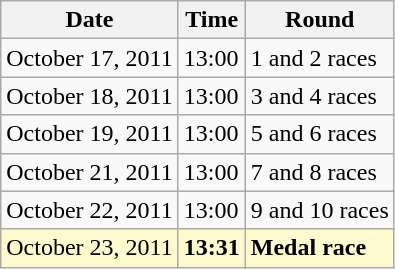<table class="wikitable">
<tr>
<th>Date</th>
<th>Time</th>
<th>Round</th>
</tr>
<tr>
<td>October 17, 2011</td>
<td>13:00</td>
<td>1 and 2 races</td>
</tr>
<tr>
<td>October 18, 2011</td>
<td>13:00</td>
<td>3 and 4 races</td>
</tr>
<tr>
<td>October 19, 2011</td>
<td>13:00</td>
<td>5 and 6 races</td>
</tr>
<tr>
<td>October 21, 2011</td>
<td>13:00</td>
<td>7 and 8 races</td>
</tr>
<tr>
<td>October 22, 2011</td>
<td>13:00</td>
<td>9 and 10 races</td>
</tr>
<tr style=background:lemonchiffon>
<td>October 23, 2011</td>
<td><strong>13:31</strong></td>
<td><strong>Medal race</strong></td>
</tr>
</table>
